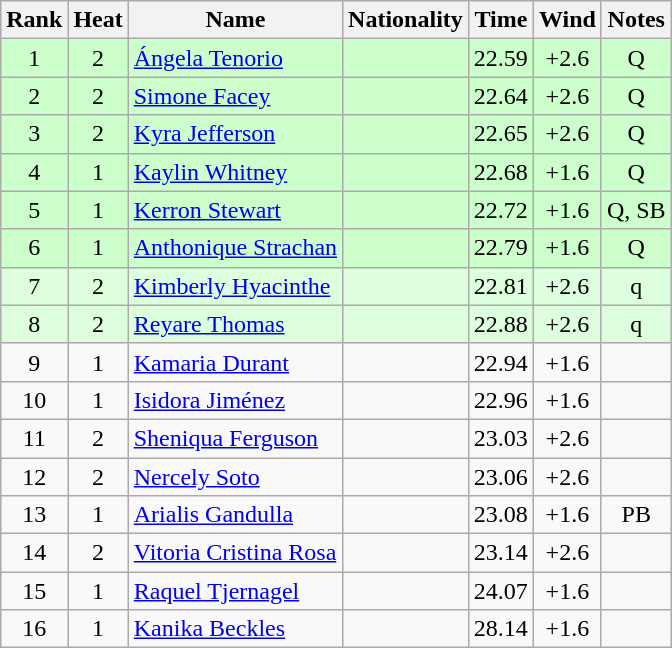<table class="wikitable sortable" style="text-align:center">
<tr>
<th>Rank</th>
<th>Heat</th>
<th>Name</th>
<th>Nationality</th>
<th>Time</th>
<th>Wind</th>
<th>Notes</th>
</tr>
<tr bgcolor=ccffcc>
<td>1</td>
<td>2</td>
<td align=left><a href='#'>Ángela Tenorio</a></td>
<td align=left></td>
<td>22.59</td>
<td>+2.6</td>
<td>Q</td>
</tr>
<tr bgcolor=ccffcc>
<td>2</td>
<td>2</td>
<td align=left><a href='#'>Simone Facey</a></td>
<td align=left></td>
<td>22.64</td>
<td>+2.6</td>
<td>Q</td>
</tr>
<tr bgcolor=ccffcc>
<td>3</td>
<td>2</td>
<td align=left><a href='#'>Kyra Jefferson</a></td>
<td align=left></td>
<td>22.65</td>
<td>+2.6</td>
<td>Q</td>
</tr>
<tr bgcolor=ccffcc>
<td>4</td>
<td>1</td>
<td align=left><a href='#'>Kaylin Whitney</a></td>
<td align=left></td>
<td>22.68</td>
<td>+1.6</td>
<td>Q</td>
</tr>
<tr bgcolor=ccffcc>
<td>5</td>
<td>1</td>
<td align=left><a href='#'>Kerron Stewart</a></td>
<td align=left></td>
<td>22.72</td>
<td>+1.6</td>
<td>Q, SB</td>
</tr>
<tr bgcolor=ccffcc>
<td>6</td>
<td>1</td>
<td align=left><a href='#'>Anthonique Strachan</a></td>
<td align=left></td>
<td>22.79</td>
<td>+1.6</td>
<td>Q</td>
</tr>
<tr bgcolor=ddffdd>
<td>7</td>
<td>2</td>
<td align=left><a href='#'>Kimberly Hyacinthe</a></td>
<td align=left></td>
<td>22.81</td>
<td>+2.6</td>
<td>q</td>
</tr>
<tr bgcolor=ddffdd>
<td>8</td>
<td>2</td>
<td align=left><a href='#'>Reyare Thomas</a></td>
<td align=left></td>
<td>22.88</td>
<td>+2.6</td>
<td>q</td>
</tr>
<tr>
<td>9</td>
<td>1</td>
<td align=left><a href='#'>Kamaria Durant</a></td>
<td align=left></td>
<td>22.94</td>
<td>+1.6</td>
<td></td>
</tr>
<tr>
<td>10</td>
<td>1</td>
<td align=left><a href='#'>Isidora Jiménez</a></td>
<td align=left></td>
<td>22.96</td>
<td>+1.6</td>
<td></td>
</tr>
<tr>
<td>11</td>
<td>2</td>
<td align=left><a href='#'>Sheniqua Ferguson</a></td>
<td align=left></td>
<td>23.03</td>
<td>+2.6</td>
<td></td>
</tr>
<tr>
<td>12</td>
<td>2</td>
<td align=left><a href='#'>Nercely Soto</a></td>
<td align=left></td>
<td>23.06</td>
<td>+2.6</td>
<td></td>
</tr>
<tr>
<td>13</td>
<td>1</td>
<td align=left><a href='#'>Arialis Gandulla</a></td>
<td align=left></td>
<td>23.08</td>
<td>+1.6</td>
<td>PB</td>
</tr>
<tr>
<td>14</td>
<td>2</td>
<td align=left><a href='#'>Vitoria Cristina Rosa</a></td>
<td align=left></td>
<td>23.14</td>
<td>+2.6</td>
<td></td>
</tr>
<tr>
<td>15</td>
<td>1</td>
<td align=left><a href='#'>Raquel Tjernagel</a></td>
<td align=left></td>
<td>24.07</td>
<td>+1.6</td>
<td></td>
</tr>
<tr>
<td>16</td>
<td>1</td>
<td align=left><a href='#'>Kanika Beckles</a></td>
<td align=left></td>
<td>28.14</td>
<td>+1.6</td>
<td></td>
</tr>
</table>
